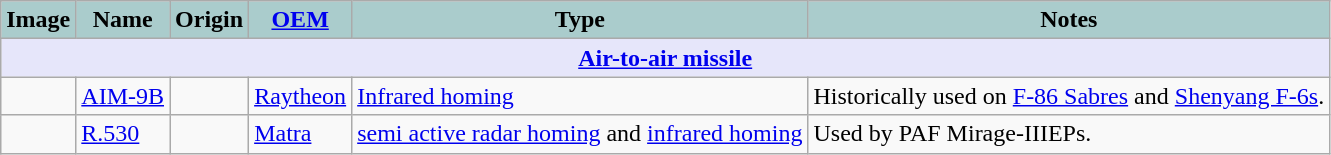<table class="wikitable">
<tr>
<th style="text-align:l center; background:#acc;">Image</th>
<th style="text-align:l center; background:#acc;">Name</th>
<th style="text-align:center; background:#acc;">Origin</th>
<th style="text-align: center; background:#acc;"><a href='#'>OEM</a></th>
<th style="text-align:l center; background:#acc;">Type</th>
<th style="text-align: center; background:#acc;">Notes</th>
</tr>
<tr>
<th style="align: center; background: lavender;" colspan="6"><a href='#'>Air-to-air missile</a></th>
</tr>
<tr>
<td></td>
<td><a href='#'>AIM-9B</a></td>
<td></td>
<td><a href='#'>Raytheon</a></td>
<td><a href='#'>Infrared homing</a></td>
<td>Historically used on <a href='#'>F-86 Sabres</a> and <a href='#'>Shenyang F-6s</a>.</td>
</tr>
<tr>
<td></td>
<td><a href='#'>R.530</a></td>
<td></td>
<td><a href='#'>Matra</a></td>
<td><a href='#'>semi active radar homing</a> and <a href='#'>infrared homing</a></td>
<td>Used by PAF Mirage-IIIEPs. </td>
</tr>
</table>
